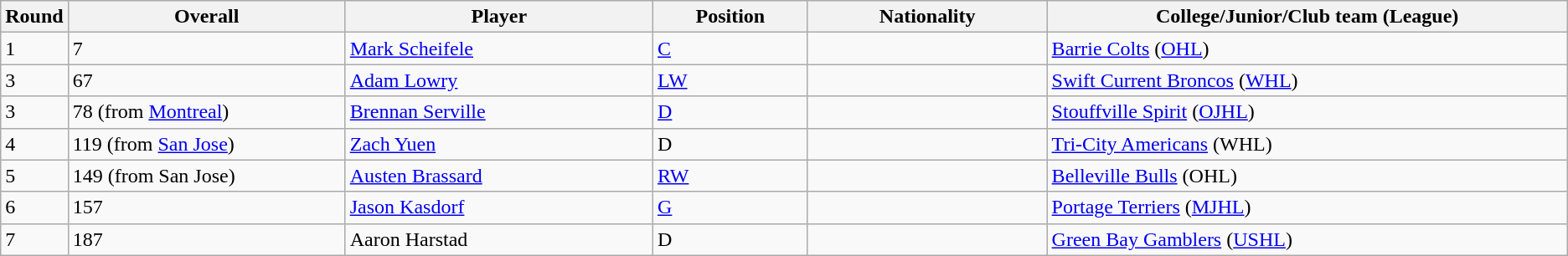<table class="wikitable">
<tr>
<th bgcolor="#DDDDFF" width="2.75%">Round</th>
<th bgcolor="#DDDDFF" width="18.0%">Overall</th>
<th bgcolor="#DDDDFF" width="20.0%">Player</th>
<th bgcolor="#DDDDFF" width="10.0%">Position</th>
<th bgcolor="#DDDDFF" width="15.5%">Nationality</th>
<th bgcolor="#DDDDFF" width="80.0%">College/Junior/Club team (League)</th>
</tr>
<tr>
<td>1</td>
<td>7</td>
<td><a href='#'>Mark Scheifele</a></td>
<td><a href='#'>C</a></td>
<td></td>
<td><a href='#'>Barrie Colts</a> (<a href='#'>OHL</a>)</td>
</tr>
<tr>
<td>3</td>
<td>67</td>
<td><a href='#'>Adam Lowry</a></td>
<td><a href='#'>LW</a></td>
<td></td>
<td><a href='#'>Swift Current Broncos</a> (<a href='#'>WHL</a>)</td>
</tr>
<tr>
<td>3</td>
<td>78 (from <a href='#'>Montreal</a>)</td>
<td><a href='#'>Brennan Serville</a></td>
<td><a href='#'>D</a></td>
<td></td>
<td><a href='#'>Stouffville Spirit</a> (<a href='#'>OJHL</a>)</td>
</tr>
<tr>
<td>4</td>
<td>119 (from <a href='#'>San Jose</a>)</td>
<td><a href='#'>Zach Yuen</a></td>
<td>D</td>
<td></td>
<td><a href='#'>Tri-City Americans</a> (WHL)</td>
</tr>
<tr>
<td>5</td>
<td>149 (from San Jose)</td>
<td><a href='#'>Austen Brassard</a></td>
<td><a href='#'>RW</a></td>
<td></td>
<td><a href='#'>Belleville Bulls</a> (OHL)</td>
</tr>
<tr>
<td>6</td>
<td>157</td>
<td><a href='#'>Jason Kasdorf</a></td>
<td><a href='#'>G</a></td>
<td></td>
<td><a href='#'>Portage Terriers</a> (<a href='#'>MJHL</a>)</td>
</tr>
<tr>
<td>7</td>
<td>187</td>
<td>Aaron Harstad</td>
<td>D</td>
<td></td>
<td><a href='#'>Green Bay Gamblers</a> (<a href='#'>USHL</a>)</td>
</tr>
</table>
